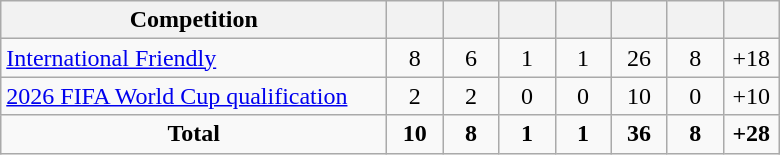<table class="wikitable" style="text-align: center;">
<tr>
<th width=250>Competition</th>
<th width=30></th>
<th width=30></th>
<th width=30></th>
<th width=30></th>
<th width=30></th>
<th width=30></th>
<th width=30></th>
</tr>
<tr>
<td align=left><a href='#'>International Friendly</a></td>
<td>8</td>
<td>6</td>
<td>1</td>
<td>1</td>
<td>26</td>
<td>8</td>
<td>+18</td>
</tr>
<tr>
<td align=left><a href='#'>2026 FIFA World Cup qualification</a></td>
<td>2</td>
<td>2</td>
<td>0</td>
<td>0</td>
<td>10</td>
<td>0</td>
<td>+10</td>
</tr>
<tr>
<td><strong>Total</strong></td>
<td><strong>10</strong></td>
<td><strong>8</strong></td>
<td><strong>1</strong></td>
<td><strong>1</strong></td>
<td><strong>36</strong></td>
<td><strong>8</strong></td>
<td><strong>+28</strong></td>
</tr>
</table>
